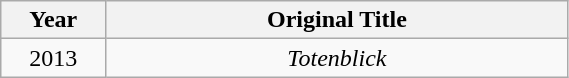<table class="wikitable"  style="text-align:center; width:30%;">
<tr>
<th style="text-align:center; width:10%;">Year</th>
<th style="text-align:center; width:45%;">Original Title</th>
</tr>
<tr>
<td>2013</td>
<td><em>Totenblick</em></td>
</tr>
</table>
